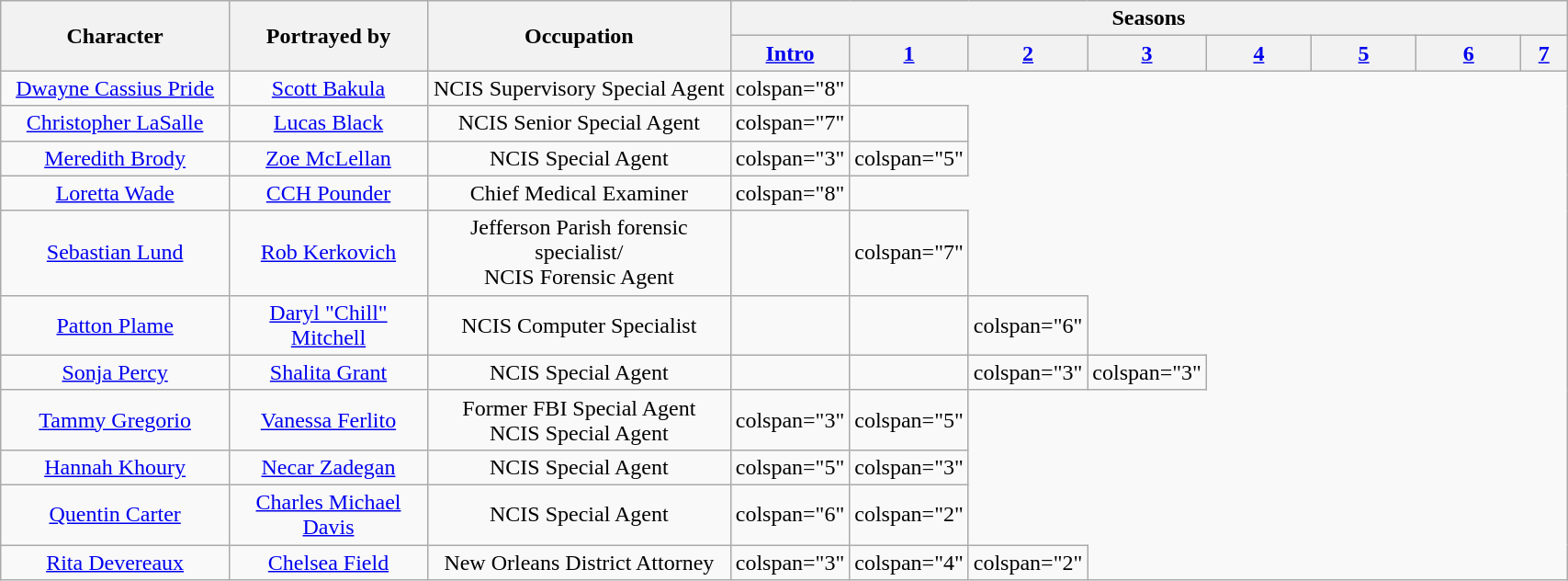<table class="wikitable plainrowheaders" style="text-align:center; width:90%">
<tr>
<th scope="col" rowspan="2" style="width:15%">Character</th>
<th scope="col" rowspan="2" style="width:13%">Portrayed by</th>
<th scope="col" rowspan="2" style="width:20%">Occupation</th>
<th scope="col" colspan="8" style="width:42%">Seasons</th>
</tr>
<tr>
<th scope="col" style="width:7%"><a href='#'>Intro</a></th>
<th scope="col" style="width:7%"><a href='#'>1</a></th>
<th scope="col" style="width:7%"><a href='#'>2</a></th>
<th scope="col" style="width:7%"><a href='#'>3</a></th>
<th scope="col" style="width:7%"><a href='#'>4</a></th>
<th scope="col" style="width:7%"><a href='#'>5</a></th>
<th scope="col" style="width:7%"><a href='#'>6</a></th>
<th scope="col" style="width:7%"><a href='#'>7</a></th>
</tr>
<tr>
<td scope="row"><a href='#'>Dwayne Cassius Pride</a></td>
<td><a href='#'>Scott Bakula</a></td>
<td>NCIS Supervisory Special Agent</td>
<td>colspan="8" </td>
</tr>
<tr>
<td scope="row"><a href='#'>Christopher LaSalle</a></td>
<td><a href='#'>Lucas Black</a></td>
<td>NCIS Senior Special Agent</td>
<td>colspan="7" </td>
<td></td>
</tr>
<tr>
<td scope="row"><a href='#'>Meredith Brody</a></td>
<td><a href='#'>Zoe McLellan</a></td>
<td>NCIS Special Agent</td>
<td>colspan="3" </td>
<td>colspan="5" </td>
</tr>
<tr>
<td scope="row"><a href='#'>Loretta Wade</a></td>
<td><a href='#'>CCH Pounder</a></td>
<td>Chief Medical Examiner</td>
<td>colspan="8" </td>
</tr>
<tr>
<td scope="row"><a href='#'>Sebastian Lund</a></td>
<td><a href='#'>Rob Kerkovich</a></td>
<td>Jefferson Parish forensic specialist/<br>NCIS Forensic Agent</td>
<td></td>
<td>colspan="7" </td>
</tr>
<tr>
<td scope="row"><a href='#'>Patton Plame</a></td>
<td><a href='#'>Daryl "Chill" Mitchell</a></td>
<td>NCIS Computer Specialist</td>
<td></td>
<td></td>
<td>colspan="6" </td>
</tr>
<tr>
<td scope="row"><a href='#'>Sonja Percy</a></td>
<td><a href='#'>Shalita Grant</a></td>
<td>NCIS Special Agent</td>
<td></td>
<td></td>
<td>colspan="3" </td>
<td>colspan="3" </td>
</tr>
<tr>
<td scope="row"><a href='#'>Tammy Gregorio</a></td>
<td><a href='#'>Vanessa Ferlito</a></td>
<td>Former FBI Special Agent<br>NCIS Special Agent</td>
<td>colspan="3" </td>
<td>colspan="5" </td>
</tr>
<tr>
<td scope="row"><a href='#'>Hannah Khoury</a></td>
<td><a href='#'>Necar Zadegan</a></td>
<td>NCIS Special Agent</td>
<td>colspan="5" </td>
<td>colspan="3" </td>
</tr>
<tr>
<td scope="row"><a href='#'>Quentin Carter</a></td>
<td><a href='#'>Charles Michael Davis</a></td>
<td>NCIS Special Agent</td>
<td>colspan="6" </td>
<td>colspan="2" </td>
</tr>
<tr>
<td scope="row"><a href='#'>Rita Devereaux</a></td>
<td><a href='#'>Chelsea Field</a></td>
<td>New Orleans District Attorney</td>
<td>colspan="3" </td>
<td>colspan="4" </td>
<td>colspan="2" </td>
</tr>
</table>
